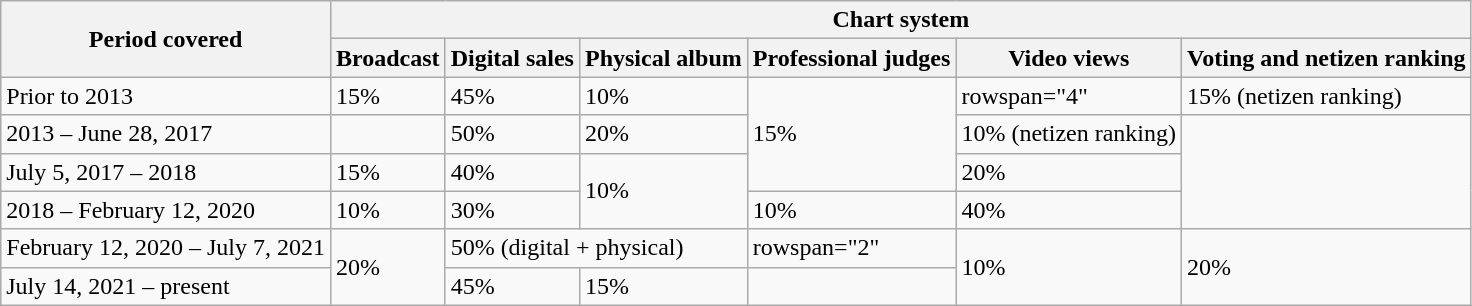<table class="wikitable">
<tr>
<th rowspan="2">Period covered</th>
<th colspan="6">Chart system</th>
</tr>
<tr>
<th>Broadcast</th>
<th>Digital sales</th>
<th>Physical album</th>
<th>Professional judges</th>
<th>Video views</th>
<th>Voting and netizen ranking</th>
</tr>
<tr>
<td>Prior to 2013</td>
<td>15%</td>
<td>45%</td>
<td>10%</td>
<td rowspan="3">15%</td>
<td>rowspan="4" </td>
<td>15% (netizen ranking)</td>
</tr>
<tr>
<td>2013 – June 28, 2017</td>
<td></td>
<td>50%</td>
<td>20%</td>
<td>10% (netizen ranking)</td>
</tr>
<tr>
<td>July 5, 2017 – 2018</td>
<td>15%</td>
<td>40%</td>
<td rowspan="2">10%</td>
<td>20%</td>
</tr>
<tr>
<td>2018 – February 12, 2020</td>
<td>10%</td>
<td>30%</td>
<td>10%</td>
<td>40%</td>
</tr>
<tr>
<td>February 12, 2020 – July 7, 2021</td>
<td rowspan="2">20%</td>
<td colspan="2">50% (digital + physical)</td>
<td>rowspan="2" </td>
<td rowspan="2">10%</td>
<td rowspan="2">20%</td>
</tr>
<tr>
<td>July 14, 2021 – present</td>
<td>45%</td>
<td>15%</td>
</tr>
</table>
